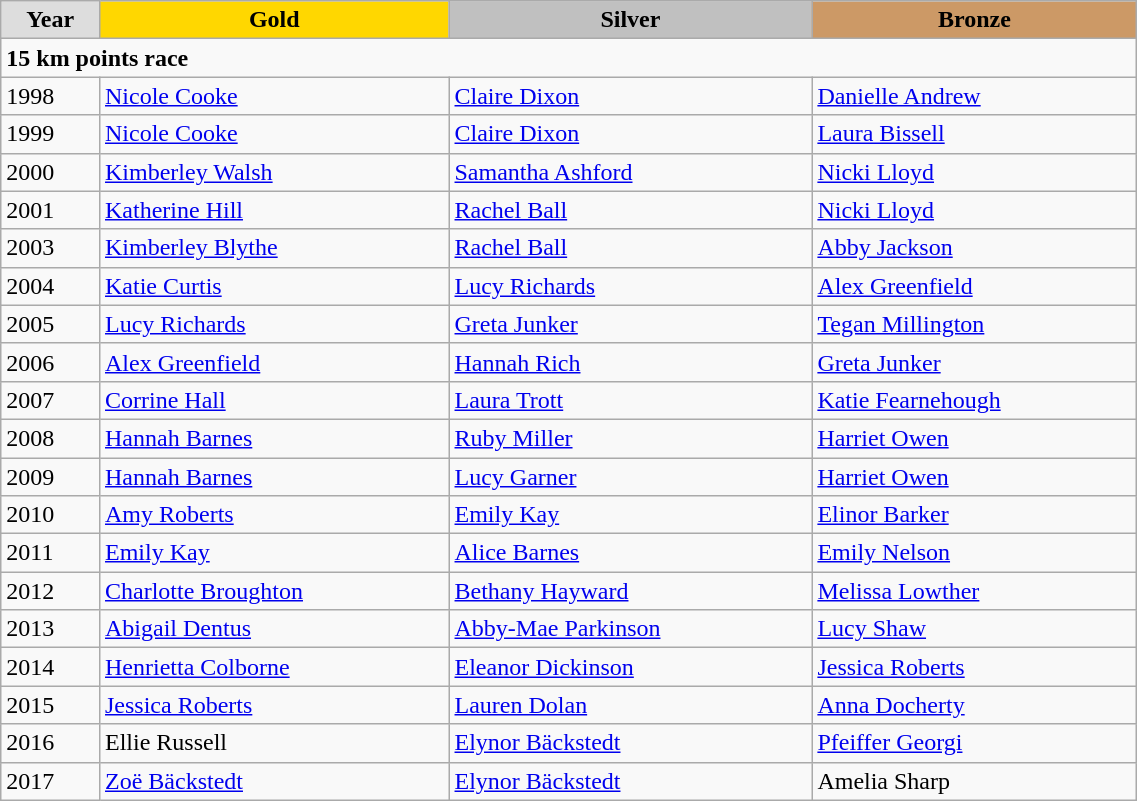<table class="wikitable" style="width: 60%; text-align:left;">
<tr style="text-align:center; font-weight:bold;">
<td style="background:#ddd; ">Year</td>
<td style="background:gold; ">Gold</td>
<td style="background:silver; ">Silver</td>
<td style="background:#c96; ">Bronze</td>
</tr>
<tr>
<td colspan=4><strong>15 km points race</strong></td>
</tr>
<tr>
<td>1998</td>
<td><a href='#'>Nicole Cooke</a></td>
<td><a href='#'>Claire Dixon</a></td>
<td><a href='#'>Danielle Andrew</a></td>
</tr>
<tr>
<td>1999</td>
<td><a href='#'>Nicole Cooke</a></td>
<td><a href='#'>Claire Dixon</a></td>
<td><a href='#'>Laura Bissell</a></td>
</tr>
<tr>
<td>2000</td>
<td><a href='#'>Kimberley Walsh</a></td>
<td><a href='#'>Samantha Ashford</a></td>
<td><a href='#'>Nicki Lloyd</a></td>
</tr>
<tr>
<td>2001</td>
<td><a href='#'>Katherine Hill</a></td>
<td><a href='#'>Rachel Ball</a></td>
<td><a href='#'>Nicki Lloyd</a></td>
</tr>
<tr>
<td>2003</td>
<td><a href='#'>Kimberley Blythe</a></td>
<td><a href='#'>Rachel Ball</a></td>
<td><a href='#'>Abby Jackson</a></td>
</tr>
<tr>
<td>2004</td>
<td><a href='#'>Katie Curtis</a></td>
<td><a href='#'>Lucy Richards</a></td>
<td><a href='#'>Alex Greenfield</a></td>
</tr>
<tr>
<td>2005</td>
<td><a href='#'>Lucy Richards</a></td>
<td><a href='#'>Greta Junker</a></td>
<td><a href='#'>Tegan Millington</a></td>
</tr>
<tr>
<td>2006</td>
<td><a href='#'>Alex Greenfield</a></td>
<td><a href='#'>Hannah Rich</a></td>
<td><a href='#'>Greta Junker</a></td>
</tr>
<tr>
<td>2007</td>
<td><a href='#'>Corrine Hall</a></td>
<td><a href='#'>Laura Trott</a></td>
<td><a href='#'>Katie Fearnehough</a></td>
</tr>
<tr>
<td>2008</td>
<td><a href='#'>Hannah Barnes</a></td>
<td><a href='#'>Ruby Miller</a></td>
<td><a href='#'>Harriet Owen</a></td>
</tr>
<tr>
<td>2009</td>
<td><a href='#'>Hannah Barnes</a></td>
<td><a href='#'>Lucy Garner</a></td>
<td><a href='#'>Harriet Owen</a></td>
</tr>
<tr>
<td>2010</td>
<td><a href='#'>Amy Roberts</a></td>
<td><a href='#'>Emily Kay</a></td>
<td><a href='#'>Elinor Barker</a></td>
</tr>
<tr>
<td>2011</td>
<td><a href='#'>Emily Kay</a></td>
<td><a href='#'>Alice Barnes</a></td>
<td><a href='#'>Emily Nelson</a></td>
</tr>
<tr>
<td>2012</td>
<td><a href='#'>Charlotte Broughton</a></td>
<td><a href='#'>Bethany Hayward</a></td>
<td><a href='#'>Melissa Lowther</a></td>
</tr>
<tr>
<td>2013</td>
<td><a href='#'>Abigail Dentus</a></td>
<td><a href='#'>Abby-Mae Parkinson</a></td>
<td><a href='#'>Lucy Shaw</a></td>
</tr>
<tr>
<td>2014</td>
<td><a href='#'>Henrietta Colborne</a></td>
<td><a href='#'>Eleanor Dickinson</a></td>
<td><a href='#'>Jessica Roberts</a></td>
</tr>
<tr>
<td>2015</td>
<td><a href='#'>Jessica Roberts</a></td>
<td><a href='#'>Lauren Dolan</a></td>
<td><a href='#'>Anna Docherty</a></td>
</tr>
<tr>
<td>2016</td>
<td>Ellie Russell</td>
<td><a href='#'>Elynor Bäckstedt</a></td>
<td><a href='#'>Pfeiffer Georgi</a></td>
</tr>
<tr>
<td>2017</td>
<td><a href='#'>Zoë Bäckstedt</a></td>
<td><a href='#'>Elynor Bäckstedt</a></td>
<td>Amelia Sharp</td>
</tr>
</table>
